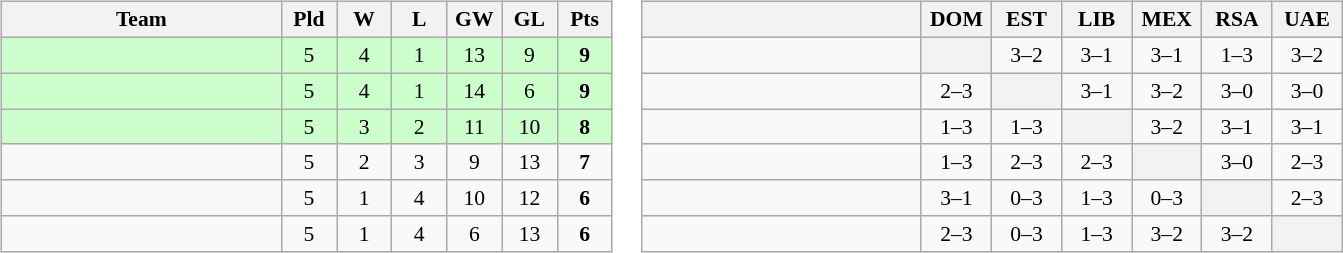<table>
<tr>
<td><br><table class="wikitable" style="text-align:center; font-size:90%">
<tr>
<th width=180>Team</th>
<th width=30>Pld</th>
<th width=30>W</th>
<th width=30>L</th>
<th width=30>GW</th>
<th width=30>GL</th>
<th width=30>Pts</th>
</tr>
<tr bgcolor="ccffcc">
<td style="text-align:left"></td>
<td>5</td>
<td>4</td>
<td>1</td>
<td>13</td>
<td>9</td>
<td><strong>9</strong></td>
</tr>
<tr bgcolor="ccffcc">
<td style="text-align:left"></td>
<td>5</td>
<td>4</td>
<td>1</td>
<td>14</td>
<td>6</td>
<td><strong>9</strong></td>
</tr>
<tr bgcolor="ccffcc">
<td style="text-align:left"></td>
<td>5</td>
<td>3</td>
<td>2</td>
<td>11</td>
<td>10</td>
<td><strong>8</strong></td>
</tr>
<tr>
<td style="text-align:left"></td>
<td>5</td>
<td>2</td>
<td>3</td>
<td>9</td>
<td>13</td>
<td><strong>7</strong></td>
</tr>
<tr>
<td style="text-align:left"></td>
<td>5</td>
<td>1</td>
<td>4</td>
<td>10</td>
<td>12</td>
<td><strong>6</strong></td>
</tr>
<tr>
<td style="text-align:left"></td>
<td>5</td>
<td>1</td>
<td>4</td>
<td>6</td>
<td>13</td>
<td><strong>6</strong></td>
</tr>
</table>
</td>
<td><br><table class="wikitable" style="text-align:center; font-size:90%">
<tr>
<th width="180"> </th>
<th width="40">DOM</th>
<th width="40">EST</th>
<th width="40">LIB</th>
<th width="40">MEX</th>
<th width="40">RSA</th>
<th width="40">UAE</th>
</tr>
<tr>
<td style="text-align:left;"></td>
<th></th>
<td>3–2</td>
<td>3–1</td>
<td>3–1</td>
<td>1–3</td>
<td>3–2</td>
</tr>
<tr>
<td style="text-align:left;"></td>
<td>2–3</td>
<th></th>
<td>3–1</td>
<td>3–2</td>
<td>3–0</td>
<td>3–0</td>
</tr>
<tr>
<td style="text-align:left;"></td>
<td>1–3</td>
<td>1–3</td>
<th></th>
<td>3–2</td>
<td>3–1</td>
<td>3–1</td>
</tr>
<tr>
<td style="text-align:left;"></td>
<td>1–3</td>
<td>2–3</td>
<td>2–3</td>
<th></th>
<td>3–0</td>
<td>2–3</td>
</tr>
<tr>
<td style="text-align:left;"></td>
<td>3–1</td>
<td>0–3</td>
<td>1–3</td>
<td>0–3</td>
<th></th>
<td>2–3</td>
</tr>
<tr>
<td style="text-align:left;"></td>
<td>2–3</td>
<td>0–3</td>
<td>1–3</td>
<td>3–2</td>
<td>3–2</td>
<th></th>
</tr>
</table>
</td>
</tr>
</table>
